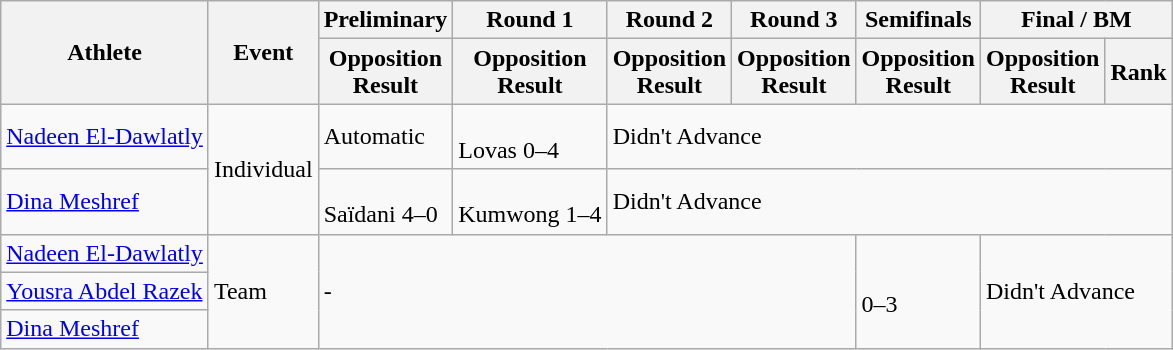<table class="wikitable">
<tr>
<th rowspan="2">Athlete</th>
<th rowspan="2">Event</th>
<th>Preliminary</th>
<th>Round 1</th>
<th>Round 2</th>
<th>Round 3</th>
<th>Semifinals</th>
<th colspan="2">Final / <abbr>BM</abbr></th>
</tr>
<tr>
<th>Opposition<br>Result</th>
<th>Opposition<br>Result</th>
<th>Opposition<br>Result</th>
<th>Opposition<br>Result</th>
<th>Opposition<br>Result</th>
<th>Opposition<br>Result</th>
<th>Rank</th>
</tr>
<tr>
<td><a href='#'>Nadeen El-Dawlatly</a></td>
<td rowspan="2">Individual</td>
<td>Automatic</td>
<td><br>Lovas
0–4</td>
<td colspan="5">Didn't Advance</td>
</tr>
<tr>
<td><a href='#'>Dina Meshref</a></td>
<td><br>Saïdani
4–0</td>
<td><br>Kumwong
1–4</td>
<td colspan="5">Didn't Advance</td>
</tr>
<tr>
<td><a href='#'>Nadeen El-Dawlatly</a></td>
<td rowspan="3">Team</td>
<td colspan="4" rowspan="3">-</td>
<td rowspan="3"><br>0–3</td>
<td colspan="2" rowspan="3">Didn't Advance</td>
</tr>
<tr>
<td><a href='#'>Yousra Abdel Razek</a></td>
</tr>
<tr>
<td><a href='#'>Dina Meshref</a></td>
</tr>
</table>
